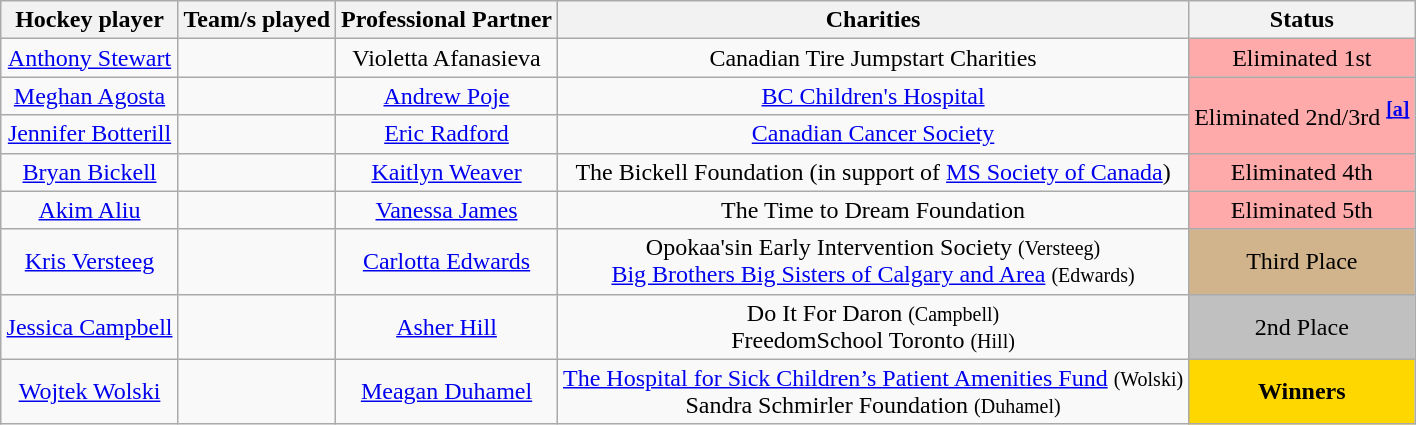<table class="wikitable" style="text-align:center; margin:auto;">
<tr>
<th>Hockey player</th>
<th>Team/s played</th>
<th>Professional Partner</th>
<th>Charities</th>
<th>Status</th>
</tr>
<tr>
<td><a href='#'>Anthony Stewart</a></td>
<td></td>
<td>Violetta Afanasieva</td>
<td>Canadian Tire Jumpstart Charities</td>
<td align=center bgcolor="#ffaaaa">Eliminated 1st <br> </td>
</tr>
<tr>
<td><a href='#'>Meghan Agosta</a></td>
<td></td>
<td><a href='#'>Andrew Poje</a></td>
<td><a href='#'>BC Children's Hospital</a></td>
<td rowspan="2" align=center bgcolor="#ffaaaa">Eliminated 2nd/3rd <sup><span></span><a href='#'><strong>[a]</strong></a></sup> <br> </td>
</tr>
<tr>
<td><a href='#'>Jennifer Botterill</a></td>
<td></td>
<td><a href='#'>Eric Radford</a></td>
<td><a href='#'>Canadian Cancer Society</a></td>
</tr>
<tr>
<td><a href='#'>Bryan Bickell</a></td>
<td></td>
<td><a href='#'>Kaitlyn Weaver</a></td>
<td>The Bickell Foundation (in support of <a href='#'>MS Society of Canada</a>)</td>
<td align=center bgcolor="#ffaaaa">Eliminated 4th <br> </td>
</tr>
<tr>
<td><a href='#'>Akim Aliu</a></td>
<td></td>
<td><a href='#'>Vanessa James</a></td>
<td>The Time to Dream Foundation</td>
<td align=center bgcolor="#ffaaaa">Eliminated 5th <br> </td>
</tr>
<tr>
<td><a href='#'>Kris Versteeg</a></td>
<td></td>
<td><a href='#'>Carlotta Edwards</a></td>
<td>Opokaa'sin Early Intervention Society <small>(Versteeg)</small> <br> <a href='#'>Big Brothers Big Sisters of Calgary and Area</a> <small>(Edwards)</small></td>
<td align=center bgcolor="tan">Third Place <br> </td>
</tr>
<tr>
<td><a href='#'>Jessica Campbell</a></td>
<td></td>
<td><a href='#'>Asher Hill</a></td>
<td>Do It For Daron <small>(Campbell)</small> <br>FreedomSchool Toronto <small>(Hill)</small></td>
<td align=center bgcolor="silver">2nd Place <br> </td>
</tr>
<tr>
<td><a href='#'>Wojtek Wolski</a></td>
<td></td>
<td><a href='#'>Meagan Duhamel</a></td>
<td><a href='#'>The Hospital for Sick Children’s Patient Amenities Fund</a> <small>(Wolski)</small> <br>Sandra Schmirler Foundation <small>(Duhamel)</small></td>
<td align=center bgcolor="gold"><strong>Winners</strong> <br> </td>
</tr>
</table>
